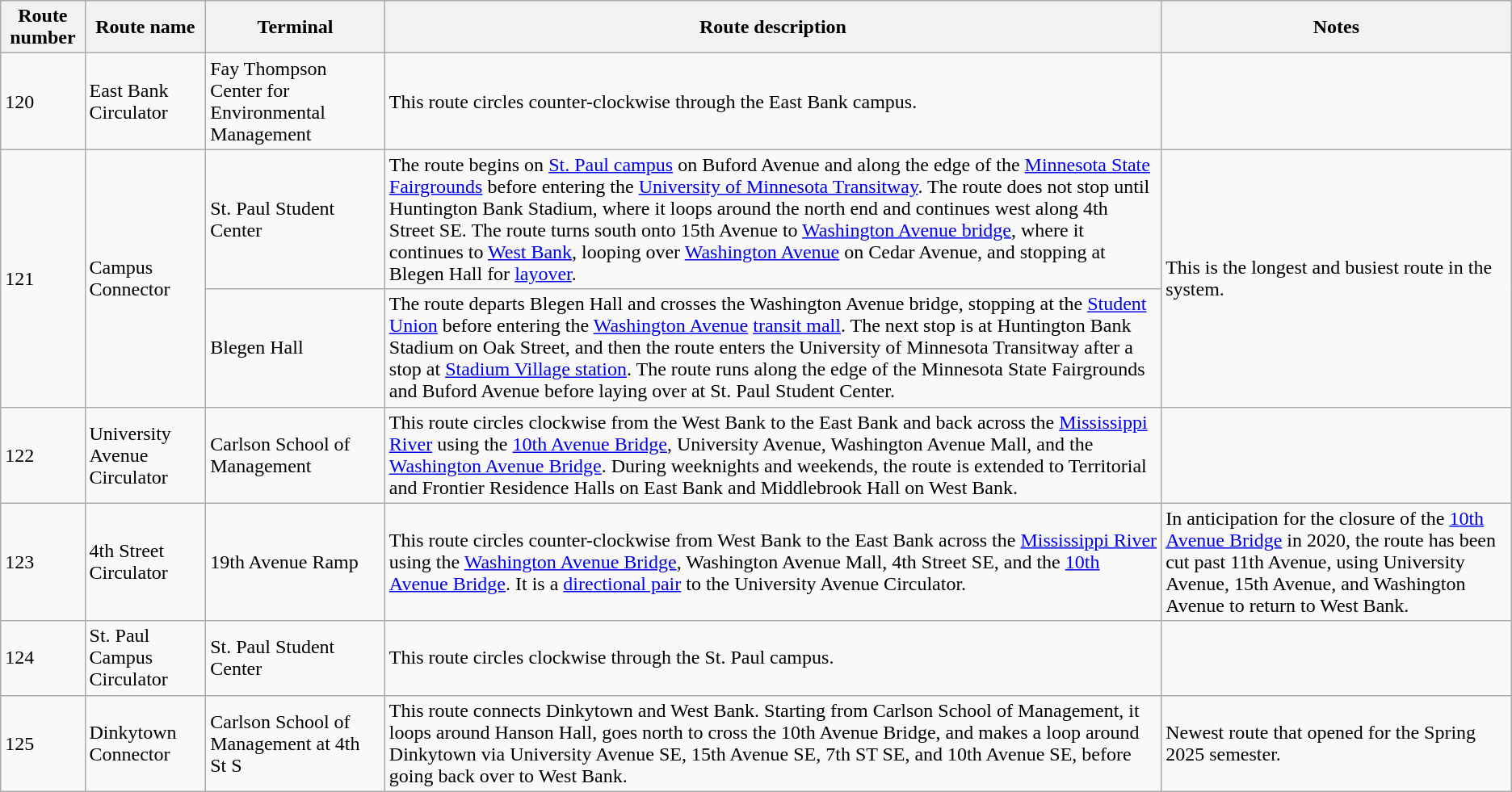<table class=wikitable>
<tr>
<th>Route number</th>
<th>Route name</th>
<th>Terminal</th>
<th>Route description</th>
<th>Notes</th>
</tr>
<tr>
<td>120</td>
<td>East Bank Circulator</td>
<td>Fay Thompson Center for Environmental Management</td>
<td>This route circles counter-clockwise through the East Bank campus.</td>
<td></td>
</tr>
<tr>
<td rowspan="2">121</td>
<td rowspan="2">Campus Connector</td>
<td>St. Paul Student Center</td>
<td>The route begins on <a href='#'>St. Paul campus</a> on Buford Avenue and along the edge of the <a href='#'>Minnesota State Fairgrounds</a> before entering the <a href='#'>University of Minnesota Transitway</a>. The route does not stop until Huntington Bank Stadium, where it loops around the north end and continues west along 4th Street SE. The route turns south onto 15th Avenue to <a href='#'>Washington Avenue bridge</a>, where it continues to <a href='#'>West Bank</a>, looping over <a href='#'>Washington Avenue</a> on Cedar Avenue, and stopping at Blegen Hall for <a href='#'>layover</a>.</td>
<td rowspan="2">This is the longest and busiest route in the system.</td>
</tr>
<tr>
<td>Blegen Hall</td>
<td>The route departs Blegen Hall and crosses the Washington Avenue bridge, stopping at the <a href='#'>Student Union</a> before entering the <a href='#'>Washington Avenue</a> <a href='#'>transit mall</a>. The next stop is at Huntington Bank Stadium on Oak Street, and then the route enters the University of Minnesota Transitway after a stop at <a href='#'>Stadium Village station</a>. The route runs along the edge of the Minnesota State Fairgrounds and Buford Avenue before laying over at St. Paul Student Center.</td>
</tr>
<tr>
<td>122</td>
<td>University Avenue Circulator</td>
<td>Carlson School of Management</td>
<td>This route circles clockwise from the West Bank to the East Bank and back across the <a href='#'>Mississippi River</a> using the <a href='#'>10th Avenue Bridge</a>, University Avenue, Washington Avenue Mall, and the <a href='#'>Washington Avenue Bridge</a>. During weeknights and weekends, the route is extended to Territorial and Frontier Residence Halls on East Bank and Middlebrook Hall on West Bank.</td>
<td></td>
</tr>
<tr>
<td>123</td>
<td>4th Street Circulator</td>
<td>19th Avenue Ramp</td>
<td>This route circles counter-clockwise from West Bank to the East Bank across the <a href='#'>Mississippi River</a> using the <a href='#'>Washington Avenue Bridge</a>, Washington Avenue Mall, 4th Street SE, and the <a href='#'>10th Avenue Bridge</a>. It is a <a href='#'>directional pair</a> to the University Avenue Circulator.</td>
<td>In anticipation for the closure of the <a href='#'>10th Avenue Bridge</a> in 2020, the route has been cut past 11th Avenue, using University Avenue, 15th Avenue, and Washington Avenue to return to West Bank.</td>
</tr>
<tr>
<td>124</td>
<td>St. Paul Campus Circulator</td>
<td>St. Paul Student Center</td>
<td>This route circles clockwise through the St. Paul campus.</td>
<td></td>
</tr>
<tr>
<td>125</td>
<td>Dinkytown Connector</td>
<td>Carlson School of Management at 4th St S</td>
<td>This route connects Dinkytown and West Bank. Starting from Carlson School of Management, it loops around Hanson Hall, goes north to cross the 10th Avenue Bridge, and makes a loop around Dinkytown via University Avenue SE, 15th Avenue SE, 7th ST SE, and 10th Avenue SE, before going back over to West Bank.</td>
<td>Newest route that opened for the Spring 2025 semester.</td>
</tr>
</table>
